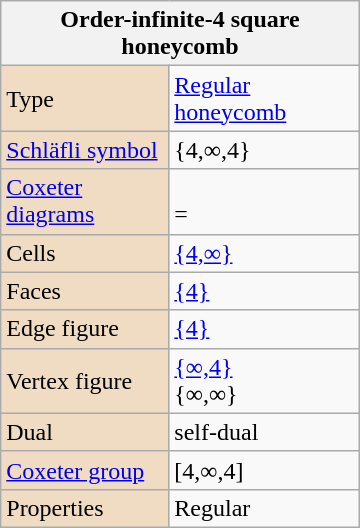<table class="wikitable" align="right" style="margin-left:10px" width=240>
<tr>
<th bgcolor=#efdcc3 colspan=2>Order-infinite-4 square honeycomb</th>
</tr>
<tr>
<td bgcolor=#efdcc3>Type</td>
<td><a href='#'>Regular honeycomb</a></td>
</tr>
<tr>
<td bgcolor=#efdcc3><a href='#'>Schläfli symbol</a></td>
<td>{4,∞,4}</td>
</tr>
<tr>
<td bgcolor=#efdcc3><a href='#'>Coxeter diagrams</a></td>
<td><br> = </td>
</tr>
<tr>
<td bgcolor=#efdcc3>Cells</td>
<td><a href='#'>{4,∞}</a> </td>
</tr>
<tr>
<td bgcolor=#efdcc3>Faces</td>
<td><a href='#'>{4}</a></td>
</tr>
<tr>
<td bgcolor=#efdcc3>Edge figure</td>
<td><a href='#'>{4}</a></td>
</tr>
<tr>
<td bgcolor=#efdcc3>Vertex figure</td>
<td><a href='#'>{∞,4}</a><br>{∞,∞}</td>
</tr>
<tr>
<td bgcolor=#efdcc3>Dual</td>
<td>self-dual</td>
</tr>
<tr>
<td bgcolor=#efdcc3><a href='#'>Coxeter group</a></td>
<td>[4,∞,4]</td>
</tr>
<tr>
<td bgcolor=#efdcc3>Properties</td>
<td>Regular</td>
</tr>
</table>
